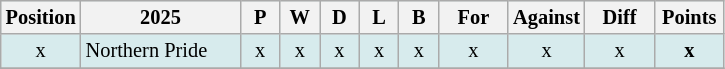<table class="wikitable" style="text-align:center; font-size:85%;">
<tr style="background: #d7ebed;">
<th width="40" abbr="Position">Position</th>
<th width="100">2025</th>
<th width="20" abbr="Played">P</th>
<th width="20" abbr="Won">W</th>
<th width="20" abbr="Drawn">D</th>
<th width="20" abbr="Lost">L</th>
<th width="20" abbr="Bye">B</th>
<th width="40" abbr="Points for">For</th>
<th width="40" abbr="Points against">Against</th>
<th width="40" abbr="Points difference">Diff</th>
<th width="40" abbr="Points">Points</th>
</tr>
<tr style="background: #d7ebed;">
<td>x</td>
<td style="text-align:left;"> Northern Pride</td>
<td>x</td>
<td>x</td>
<td>x</td>
<td>x</td>
<td>x</td>
<td>x</td>
<td>x</td>
<td>x</td>
<td><strong>x</strong></td>
</tr>
<tr>
</tr>
</table>
